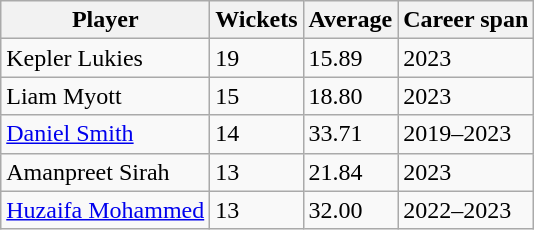<table class="wikitable">
<tr>
<th>Player</th>
<th>Wickets</th>
<th>Average</th>
<th>Career span</th>
</tr>
<tr>
<td>Kepler Lukies</td>
<td>19</td>
<td>15.89</td>
<td>2023</td>
</tr>
<tr>
<td>Liam Myott</td>
<td>15</td>
<td>18.80</td>
<td>2023</td>
</tr>
<tr>
<td><a href='#'>Daniel Smith</a></td>
<td>14</td>
<td>33.71</td>
<td>2019–2023</td>
</tr>
<tr>
<td>Amanpreet Sirah</td>
<td>13</td>
<td>21.84</td>
<td>2023</td>
</tr>
<tr>
<td><a href='#'>Huzaifa Mohammed</a></td>
<td>13</td>
<td>32.00</td>
<td>2022–2023</td>
</tr>
</table>
